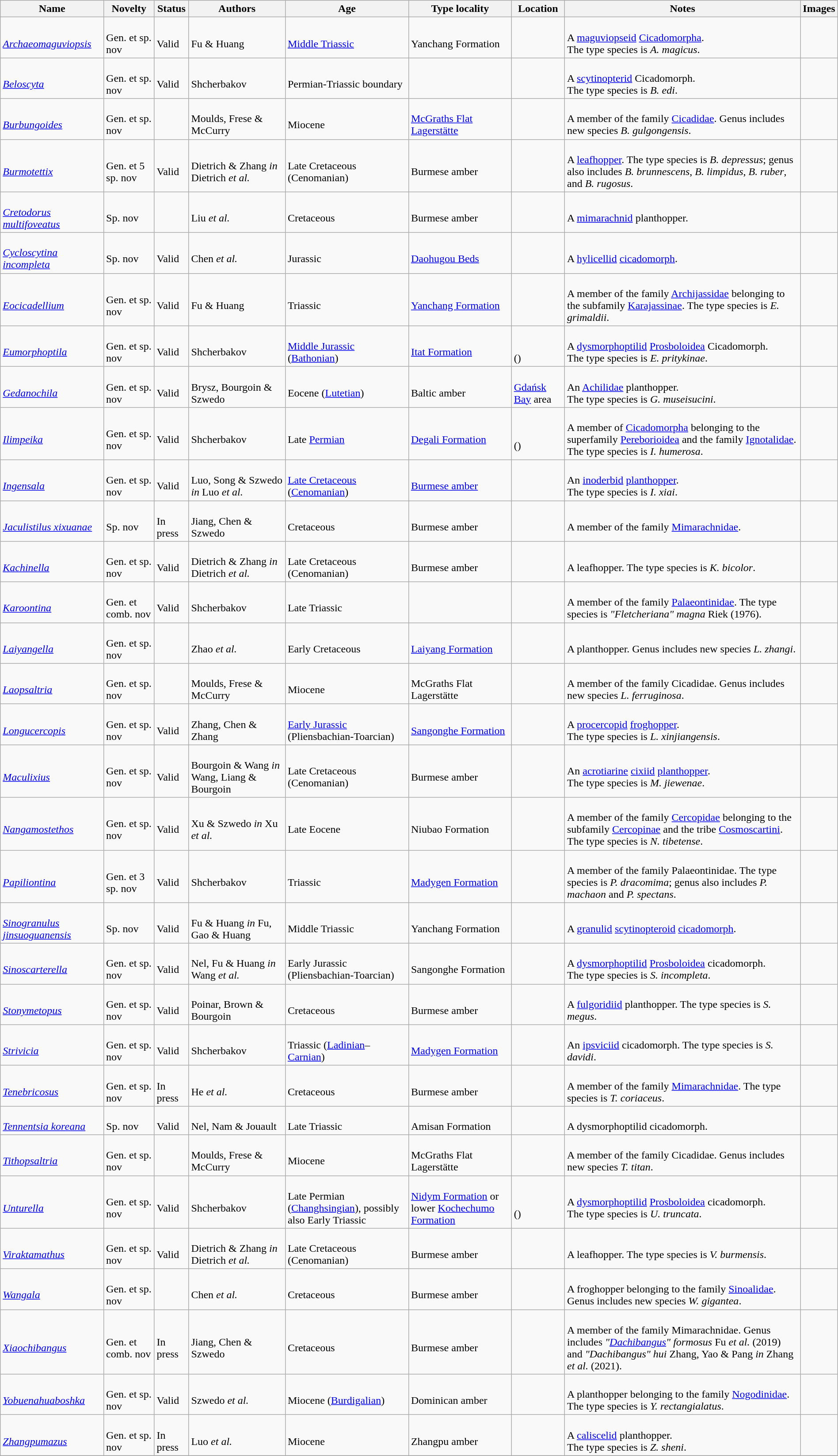<table class="wikitable sortable" align="center" width="100%">
<tr>
<th>Name</th>
<th>Novelty</th>
<th>Status</th>
<th>Authors</th>
<th>Age</th>
<th>Type locality</th>
<th>Location</th>
<th>Notes</th>
<th>Images</th>
</tr>
<tr>
<td><br><em><a href='#'>Archaeomaguviopsis</a></em></td>
<td><br>Gen. et sp. nov</td>
<td><br>Valid</td>
<td><br>Fu & Huang</td>
<td><br><a href='#'>Middle Triassic</a></td>
<td><br>Yanchang Formation</td>
<td><br></td>
<td><br>A <a href='#'>maguviopseid</a> <a href='#'>Cicadomorpha</a>.<br> The type species is <em>A. magicus</em>.</td>
<td></td>
</tr>
<tr>
<td><br><em><a href='#'>Beloscyta</a></em></td>
<td><br>Gen. et sp. nov</td>
<td><br>Valid</td>
<td><br>Shcherbakov</td>
<td><br>Permian-Triassic boundary</td>
<td></td>
<td><br></td>
<td><br>A <a href='#'>scytinopterid</a> Cicadomorph.<br> The type species is <em>B. edi</em>.</td>
<td></td>
</tr>
<tr>
<td><br><em><a href='#'>Burbungoides</a></em></td>
<td><br>Gen. et sp. nov</td>
<td></td>
<td><br>Moulds, Frese & McCurry</td>
<td><br>Miocene</td>
<td><br><a href='#'>McGraths Flat</a> <a href='#'>Lagerstätte</a></td>
<td><br></td>
<td><br>A member of the family <a href='#'>Cicadidae</a>. Genus includes new species <em>B. gulgongensis</em>.</td>
<td></td>
</tr>
<tr>
<td><br><em><a href='#'>Burmotettix</a></em></td>
<td><br>Gen. et 5 sp. nov</td>
<td><br>Valid</td>
<td><br>Dietrich & Zhang <em>in</em> Dietrich <em>et al.</em></td>
<td><br>Late Cretaceous (Cenomanian)</td>
<td><br>Burmese amber</td>
<td><br></td>
<td><br>A <a href='#'>leafhopper</a>. The type species is <em>B. depressus</em>; genus also includes <em>B. brunnescens</em>, <em>B. limpidus</em>, <em>B. ruber</em>, and <em>B. rugosus</em>.</td>
<td></td>
</tr>
<tr>
<td><br><em><a href='#'>Cretodorus multifoveatus</a></em></td>
<td><br>Sp. nov</td>
<td></td>
<td><br>Liu <em>et al.</em></td>
<td><br>Cretaceous</td>
<td><br>Burmese amber</td>
<td><br></td>
<td><br>A <a href='#'>mimarachnid</a> planthopper.</td>
<td></td>
</tr>
<tr>
<td><br><em><a href='#'>Cycloscytina incompleta</a></em></td>
<td><br>Sp. nov</td>
<td><br>Valid</td>
<td><br>Chen <em>et al.</em></td>
<td><br>Jurassic</td>
<td><br><a href='#'>Daohugou Beds</a></td>
<td><br></td>
<td><br>A <a href='#'>hylicellid</a> <a href='#'>cicadomorph</a>.</td>
<td></td>
</tr>
<tr>
<td><br><em><a href='#'>Eocicadellium</a></em></td>
<td><br>Gen. et sp. nov</td>
<td><br>Valid</td>
<td><br>Fu & Huang</td>
<td><br>Triassic</td>
<td><br><a href='#'>Yanchang Formation</a></td>
<td><br></td>
<td><br>A member of the family <a href='#'>Archijassidae</a> belonging to the subfamily <a href='#'>Karajassinae</a>. The type species is <em>E. grimaldii</em>.</td>
<td></td>
</tr>
<tr>
<td><br><em><a href='#'>Eumorphoptila</a></em></td>
<td><br>Gen. et sp. nov</td>
<td><br>Valid</td>
<td><br>Shcherbakov</td>
<td><br><a href='#'>Middle Jurassic</a> (<a href='#'>Bathonian</a>)</td>
<td><br><a href='#'>Itat Formation</a></td>
<td><br><br>()</td>
<td><br>A <a href='#'>dysmorphoptilid</a> <a href='#'>Prosboloidea</a> Cicadomorph.<br> The type species is <em>E. pritykinae</em>.</td>
<td></td>
</tr>
<tr>
<td><br><em><a href='#'>Gedanochila</a></em></td>
<td><br>Gen. et sp. nov</td>
<td><br>Valid</td>
<td><br>Brysz, Bourgoin & Szwedo</td>
<td><br>Eocene (<a href='#'>Lutetian</a>)</td>
<td><br>Baltic amber</td>
<td><br><a href='#'>Gdańsk Bay</a> area</td>
<td><br>An <a href='#'>Achilidae</a> planthopper.<br> The type species is <em>G. museisucini</em>.</td>
<td></td>
</tr>
<tr>
<td><br><em><a href='#'>Ilimpeika</a></em></td>
<td><br>Gen. et sp. nov</td>
<td><br>Valid</td>
<td><br>Shcherbakov</td>
<td><br>Late <a href='#'>Permian</a></td>
<td><br><a href='#'>Degali Formation</a></td>
<td><br><br>()</td>
<td><br>A member of <a href='#'>Cicadomorpha</a> belonging to the superfamily <a href='#'>Pereborioidea</a> and the family <a href='#'>Ignotalidae</a>. The type species is <em>I. humerosa</em>.</td>
<td></td>
</tr>
<tr>
<td><br><em><a href='#'>Ingensala</a></em></td>
<td><br>Gen. et sp. nov</td>
<td><br>Valid</td>
<td><br>Luo, Song & Szwedo <em>in</em> Luo <em>et al.</em></td>
<td><br><a href='#'>Late Cretaceous</a> (<a href='#'>Cenomanian</a>)</td>
<td><br><a href='#'>Burmese amber</a></td>
<td><br></td>
<td><br>An <a href='#'>inoderbid</a> <a href='#'>planthopper</a>.<br> The type species is <em>I. xiai</em>.</td>
<td></td>
</tr>
<tr>
<td><br><em><a href='#'>Jaculistilus xixuanae</a></em></td>
<td><br>Sp. nov</td>
<td><br>In press</td>
<td><br>Jiang, Chen & Szwedo</td>
<td><br>Cretaceous</td>
<td><br>Burmese amber</td>
<td><br></td>
<td><br>A member of the family <a href='#'>Mimarachnidae</a>.</td>
<td></td>
</tr>
<tr>
<td><br><em><a href='#'>Kachinella</a></em></td>
<td><br>Gen. et sp. nov</td>
<td><br>Valid</td>
<td><br>Dietrich & Zhang <em>in</em> Dietrich <em>et al.</em></td>
<td><br>Late Cretaceous (Cenomanian)</td>
<td><br>Burmese amber</td>
<td><br></td>
<td><br>A leafhopper. The type species is <em>K. bicolor</em>.</td>
<td></td>
</tr>
<tr>
<td><br><em><a href='#'>Karoontina</a></em></td>
<td><br>Gen. et comb. nov</td>
<td><br>Valid</td>
<td><br>Shcherbakov</td>
<td><br>Late Triassic</td>
<td></td>
<td><br></td>
<td><br>A member of the family <a href='#'>Palaeontinidae</a>. The type species is <em>"Fletcheriana" magna</em> Riek (1976).</td>
<td></td>
</tr>
<tr>
<td><br><em><a href='#'>Laiyangella</a></em></td>
<td><br>Gen. et sp. nov</td>
<td></td>
<td><br>Zhao <em>et al.</em></td>
<td><br>Early Cretaceous</td>
<td><br><a href='#'>Laiyang Formation</a></td>
<td><br></td>
<td><br>A planthopper. Genus includes new species <em>L. zhangi</em>.</td>
<td></td>
</tr>
<tr>
<td><br><em><a href='#'>Laopsaltria</a></em></td>
<td><br>Gen. et sp. nov</td>
<td></td>
<td><br>Moulds, Frese & McCurry</td>
<td><br>Miocene</td>
<td><br>McGraths Flat Lagerstätte</td>
<td><br></td>
<td><br>A member of the family Cicadidae. Genus includes new species <em>L. ferruginosa</em>.</td>
<td></td>
</tr>
<tr>
<td><br><em><a href='#'>Longucercopis</a></em></td>
<td><br>Gen. et sp. nov</td>
<td><br>Valid</td>
<td><br>Zhang, Chen & Zhang</td>
<td><br><a href='#'>Early Jurassic</a> (Pliensbachian-Toarcian)</td>
<td><br><a href='#'>Sangonghe Formation</a></td>
<td><br></td>
<td><br>A <a href='#'>procercopid</a> <a href='#'>froghopper</a>.<br> The type species is <em>L. xinjiangensis</em>.</td>
<td></td>
</tr>
<tr>
<td><br><em><a href='#'>Maculixius</a></em></td>
<td><br>Gen. et sp. nov</td>
<td><br>Valid</td>
<td><br>Bourgoin & Wang <em>in</em> Wang, Liang & Bourgoin</td>
<td><br>Late Cretaceous (Cenomanian)</td>
<td><br>Burmese amber</td>
<td><br></td>
<td><br>An <a href='#'>acrotiarine</a> <a href='#'>cixiid</a> <a href='#'>planthopper</a>.<br> The type species is <em>M. jiewenae</em>.</td>
<td></td>
</tr>
<tr>
<td><br><em><a href='#'>Nangamostethos</a></em></td>
<td><br>Gen. et sp. nov</td>
<td><br>Valid</td>
<td><br>Xu & Szwedo <em>in</em> Xu <em>et al.</em></td>
<td><br>Late Eocene</td>
<td><br>Niubao Formation</td>
<td><br></td>
<td><br>A member of the family <a href='#'>Cercopidae</a> belonging to the subfamily <a href='#'>Cercopinae</a> and the tribe <a href='#'>Cosmoscartini</a>. The type species is <em>N. tibetense</em>.</td>
<td></td>
</tr>
<tr>
<td><br><em><a href='#'>Papiliontina</a></em></td>
<td><br>Gen. et 3 sp. nov</td>
<td><br>Valid</td>
<td><br>Shcherbakov</td>
<td><br>Triassic</td>
<td><br><a href='#'>Madygen Formation</a></td>
<td><br></td>
<td><br>A member of the family Palaeontinidae. The type species is <em>P. dracomima</em>; genus also includes <em>P. machaon</em> and <em>P. spectans</em>.</td>
<td></td>
</tr>
<tr>
<td><br><em><a href='#'>Sinogranulus jinsuoguanensis</a></em></td>
<td><br>Sp. nov</td>
<td><br>Valid</td>
<td><br>Fu & Huang <em>in</em> Fu, Gao & Huang</td>
<td><br>Middle Triassic</td>
<td><br>Yanchang Formation</td>
<td><br></td>
<td><br>A <a href='#'>granulid</a> <a href='#'>scytinopteroid</a> <a href='#'>cicadomorph</a>.</td>
<td></td>
</tr>
<tr>
<td><br><em><a href='#'>Sinoscarterella</a></em></td>
<td><br>Gen. et sp. nov</td>
<td><br>Valid</td>
<td><br>Nel, Fu & Huang <em>in</em> Wang <em>et al.</em></td>
<td><br>Early Jurassic (Pliensbachian-Toarcian)</td>
<td><br>Sangonghe Formation</td>
<td><br></td>
<td><br>A <a href='#'>dysmorphoptilid</a> <a href='#'>Prosboloidea</a> cicadomorph.<br> The type species is <em>S. incompleta</em>.</td>
<td></td>
</tr>
<tr>
<td><br><em><a href='#'>Stonymetopus</a></em></td>
<td><br>Gen. et sp. nov</td>
<td><br>Valid</td>
<td><br>Poinar, Brown & Bourgoin</td>
<td><br>Cretaceous</td>
<td><br>Burmese amber</td>
<td><br></td>
<td><br>A <a href='#'>fulgoridiid</a> planthopper. The type species is <em>S. megus</em>.</td>
<td></td>
</tr>
<tr>
<td><br><em><a href='#'>Strivicia</a></em></td>
<td><br>Gen. et sp. nov</td>
<td><br>Valid</td>
<td><br>Shcherbakov</td>
<td><br>Triassic (<a href='#'>Ladinian</a>–<a href='#'>Carnian</a>)</td>
<td><br><a href='#'>Madygen Formation</a></td>
<td><br></td>
<td><br>An <a href='#'>ipsviciid</a> cicadomorph. The type species is <em>S. davidi</em>.</td>
<td></td>
</tr>
<tr>
<td><br><em><a href='#'>Tenebricosus</a></em></td>
<td><br>Gen. et sp. nov</td>
<td><br>In press</td>
<td><br>He <em>et al.</em></td>
<td><br>Cretaceous</td>
<td><br>Burmese amber</td>
<td><br></td>
<td><br>A member of the family <a href='#'>Mimarachnidae</a>. The type species is <em>T. coriaceus</em>.</td>
<td></td>
</tr>
<tr>
<td><br><em><a href='#'>Tennentsia koreana</a></em></td>
<td><br>Sp. nov</td>
<td><br>Valid</td>
<td><br>Nel, Nam & Jouault</td>
<td><br>Late Triassic</td>
<td><br>Amisan Formation</td>
<td><br></td>
<td><br>A dysmorphoptilid cicadomorph.</td>
<td></td>
</tr>
<tr>
<td><br><em><a href='#'>Tithopsaltria</a></em></td>
<td><br>Gen. et sp. nov</td>
<td></td>
<td><br>Moulds, Frese & McCurry</td>
<td><br>Miocene</td>
<td><br>McGraths Flat Lagerstätte</td>
<td><br></td>
<td><br>A member of the family Cicadidae. Genus includes new species <em>T. titan</em>.</td>
<td></td>
</tr>
<tr>
<td><br><em><a href='#'>Unturella</a></em></td>
<td><br>Gen. et sp. nov</td>
<td><br>Valid</td>
<td><br>Shcherbakov</td>
<td><br>Late Permian (<a href='#'>Changhsingian</a>), possibly also Early Triassic</td>
<td><br><a href='#'>Nidym Formation</a> or lower <a href='#'>Kochechumo Formation</a></td>
<td><br><br>()</td>
<td><br>A <a href='#'>dysmorphoptilid</a> <a href='#'>Prosboloidea</a> cicadomorph.<br> The type species is <em>U. truncata</em>.</td>
<td></td>
</tr>
<tr>
<td><br><em><a href='#'>Viraktamathus</a></em></td>
<td><br>Gen. et sp. nov</td>
<td><br>Valid</td>
<td><br>Dietrich & Zhang <em>in</em> Dietrich <em>et al.</em></td>
<td><br>Late Cretaceous (Cenomanian)</td>
<td><br>Burmese amber</td>
<td><br></td>
<td><br>A leafhopper. The type species is <em>V. burmensis</em>.</td>
<td></td>
</tr>
<tr>
<td><br><em><a href='#'>Wangala</a></em></td>
<td><br>Gen. et sp. nov</td>
<td></td>
<td><br>Chen <em>et al.</em></td>
<td><br>Cretaceous</td>
<td><br>Burmese amber</td>
<td><br></td>
<td><br>A froghopper belonging to the family <a href='#'>Sinoalidae</a>. Genus includes new species <em>W. gigantea</em>.</td>
<td></td>
</tr>
<tr>
<td><br><em><a href='#'>Xiaochibangus</a></em></td>
<td><br>Gen. et comb. nov</td>
<td><br>In press</td>
<td><br>Jiang, Chen & Szwedo</td>
<td><br>Cretaceous</td>
<td><br>Burmese amber</td>
<td><br></td>
<td><br>A member of the family Mimarachnidae. Genus includes <em>"<a href='#'>Dachibangus</a>" formosus</em> Fu <em>et al.</em> (2019) and <em>"Dachibangus" hui</em> Zhang, Yao & Pang <em>in</em> Zhang <em>et al.</em> (2021).</td>
<td></td>
</tr>
<tr>
<td><br><em><a href='#'>Yobuenahuaboshka</a></em></td>
<td><br>Gen. et sp. nov</td>
<td><br>Valid</td>
<td><br>Szwedo <em>et al.</em></td>
<td><br>Miocene (<a href='#'>Burdigalian</a>)</td>
<td><br>Dominican amber</td>
<td><br></td>
<td><br>A planthopper belonging to the family <a href='#'>Nogodinidae</a>.<br> The type species is <em>Y. rectangialatus</em>.</td>
<td></td>
</tr>
<tr>
<td><br><em><a href='#'>Zhangpumazus</a></em></td>
<td><br>Gen. et sp. nov</td>
<td><br>In press</td>
<td><br>Luo <em>et al.</em></td>
<td><br>Miocene</td>
<td><br>Zhangpu amber</td>
<td><br></td>
<td><br>A <a href='#'>caliscelid</a> planthopper.<br> The type species is <em>Z. sheni</em>.</td>
<td></td>
</tr>
<tr>
</tr>
</table>
